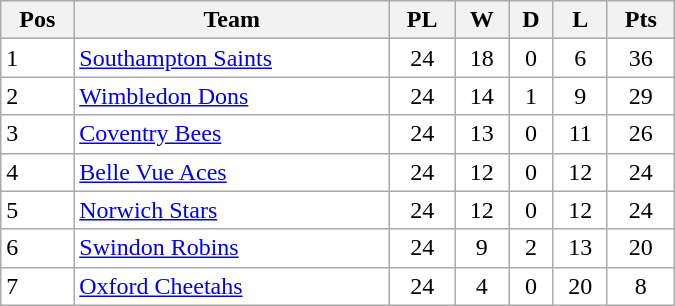<table class=wikitable width="450" style="background:#FFFFFF;">
<tr>
<th>Pos</th>
<th>Team</th>
<th>PL</th>
<th>W</th>
<th>D</th>
<th>L</th>
<th>Pts</th>
</tr>
<tr>
<td>1</td>
<td><a href='#'>Southampton Saints</a></td>
<td align="center">24</td>
<td align="center">18</td>
<td align="center">0</td>
<td align="center">6</td>
<td align="center">36</td>
</tr>
<tr>
<td>2</td>
<td><a href='#'>Wimbledon Dons</a></td>
<td align="center">24</td>
<td align="center">14</td>
<td align="center">1</td>
<td align="center">9</td>
<td align="center">29</td>
</tr>
<tr>
<td>3</td>
<td><a href='#'>Coventry Bees</a></td>
<td align="center">24</td>
<td align="center">13</td>
<td align="center">0</td>
<td align="center">11</td>
<td align="center">26</td>
</tr>
<tr>
<td>4</td>
<td><a href='#'>Belle Vue Aces</a></td>
<td align="center">24</td>
<td align="center">12</td>
<td align="center">0</td>
<td align="center">12</td>
<td align="center">24</td>
</tr>
<tr>
<td>5</td>
<td><a href='#'>Norwich Stars</a></td>
<td align="center">24</td>
<td align="center">12</td>
<td align="center">0</td>
<td align="center">12</td>
<td align="center">24</td>
</tr>
<tr>
<td>6</td>
<td><a href='#'>Swindon Robins</a></td>
<td align="center">24</td>
<td align="center">9</td>
<td align="center">2</td>
<td align="center">13</td>
<td align="center">20</td>
</tr>
<tr>
<td>7</td>
<td><a href='#'>Oxford Cheetahs</a></td>
<td align="center">24</td>
<td align="center">4</td>
<td align="center">0</td>
<td align="center">20</td>
<td align="center">8</td>
</tr>
</table>
